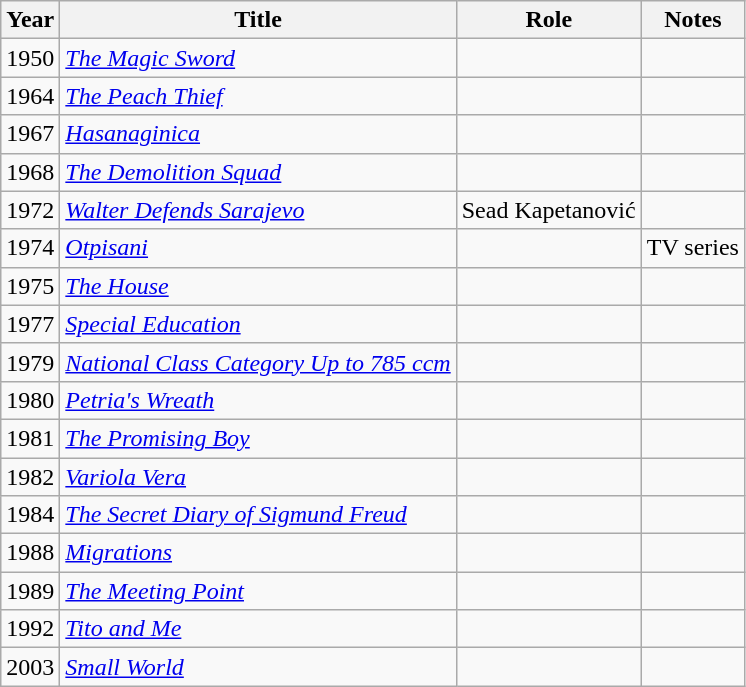<table class="wikitable sortable">
<tr>
<th>Year</th>
<th>Title</th>
<th>Role</th>
<th class="unsortable">Notes</th>
</tr>
<tr>
<td>1950</td>
<td><em><a href='#'>The Magic Sword</a></em></td>
<td></td>
<td></td>
</tr>
<tr>
<td>1964</td>
<td><em><a href='#'>The Peach Thief</a></em></td>
<td></td>
<td></td>
</tr>
<tr>
<td>1967</td>
<td><em><a href='#'>Hasanaginica</a></em></td>
<td></td>
<td></td>
</tr>
<tr>
<td>1968</td>
<td><em><a href='#'>The Demolition Squad</a></em></td>
<td></td>
<td></td>
</tr>
<tr>
<td>1972</td>
<td><em><a href='#'>Walter Defends Sarajevo</a></em></td>
<td>Sead Kapetanović</td>
<td></td>
</tr>
<tr>
<td>1974</td>
<td><em><a href='#'>Otpisani</a></em></td>
<td></td>
<td>TV series</td>
</tr>
<tr>
<td>1975</td>
<td><em><a href='#'>The House</a></em></td>
<td></td>
<td></td>
</tr>
<tr>
<td>1977</td>
<td><em><a href='#'>Special Education</a></em></td>
<td></td>
<td></td>
</tr>
<tr>
<td>1979</td>
<td><em><a href='#'>National Class Category Up to 785 ccm</a></em></td>
<td></td>
<td></td>
</tr>
<tr>
<td>1980</td>
<td><em><a href='#'>Petria's Wreath</a></em></td>
<td></td>
<td></td>
</tr>
<tr>
<td>1981</td>
<td><em><a href='#'>The Promising Boy</a></em></td>
<td></td>
<td></td>
</tr>
<tr>
<td>1982</td>
<td><em><a href='#'>Variola Vera</a></em></td>
<td></td>
<td></td>
</tr>
<tr>
<td>1984</td>
<td><em><a href='#'>The Secret Diary of Sigmund Freud</a></em></td>
<td></td>
<td></td>
</tr>
<tr>
<td>1988</td>
<td><em><a href='#'>Migrations</a></em></td>
<td></td>
<td></td>
</tr>
<tr>
<td>1989</td>
<td><em><a href='#'>The Meeting Point</a></em></td>
<td></td>
<td></td>
</tr>
<tr>
<td>1992</td>
<td><em><a href='#'>Tito and Me</a></em></td>
<td></td>
<td></td>
</tr>
<tr>
<td>2003</td>
<td><em><a href='#'>Small World</a></em></td>
<td></td>
<td></td>
</tr>
</table>
